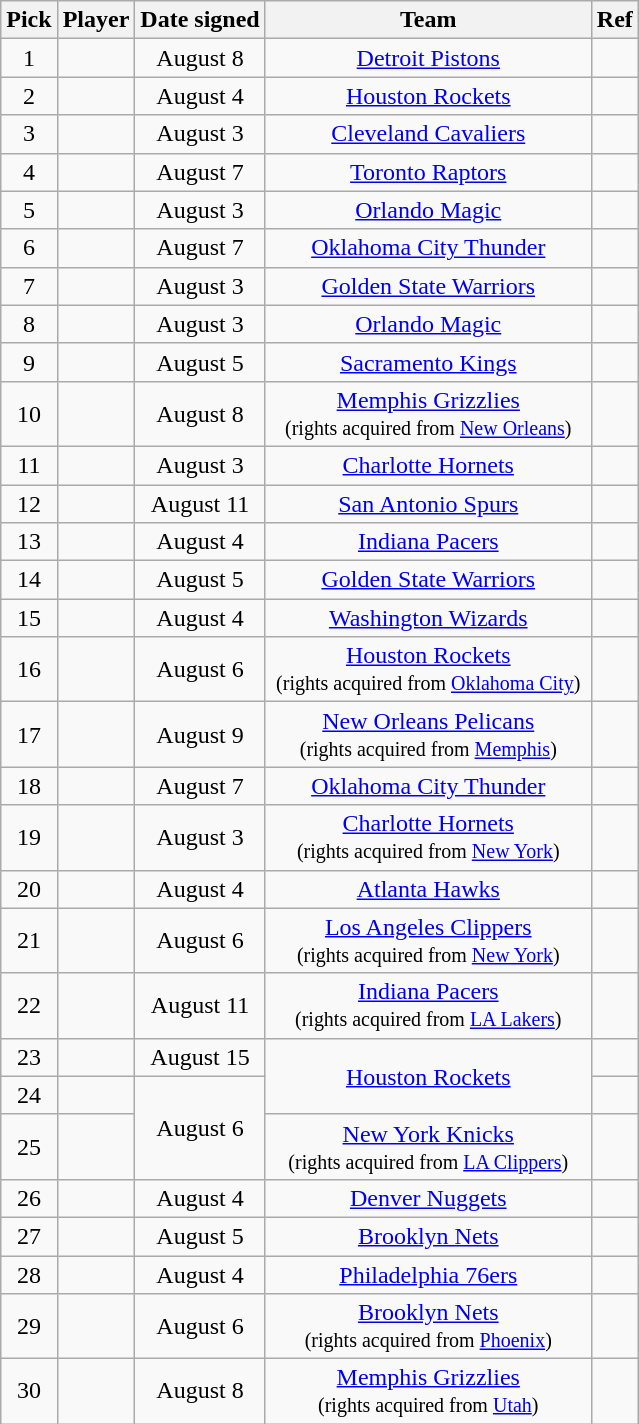<table class="sortable wikitable sticky-header sort-under col2left" style="text-align: center">
<tr>
<th>Pick</th>
<th>Player</th>
<th>Date signed</th>
<th style="width:210px">Team</th>
<th class="unsortable">Ref</th>
</tr>
<tr>
<td>1</td>
<td></td>
<td>August 8</td>
<td><a href='#'>Detroit Pistons</a></td>
<td></td>
</tr>
<tr>
<td>2</td>
<td></td>
<td>August 4</td>
<td><a href='#'>Houston Rockets</a></td>
<td></td>
</tr>
<tr>
<td>3</td>
<td></td>
<td>August 3</td>
<td><a href='#'>Cleveland Cavaliers</a></td>
<td></td>
</tr>
<tr>
<td>4</td>
<td></td>
<td>August 7</td>
<td><a href='#'>Toronto Raptors</a></td>
<td></td>
</tr>
<tr>
<td>5</td>
<td></td>
<td>August 3</td>
<td><a href='#'>Orlando Magic</a></td>
<td></td>
</tr>
<tr>
<td>6</td>
<td></td>
<td>August 7</td>
<td><a href='#'>Oklahoma City Thunder</a></td>
<td></td>
</tr>
<tr>
<td>7</td>
<td></td>
<td>August 3</td>
<td><a href='#'>Golden State Warriors</a></td>
<td></td>
</tr>
<tr>
<td>8</td>
<td></td>
<td>August 3</td>
<td><a href='#'>Orlando Magic</a></td>
<td></td>
</tr>
<tr>
<td>9</td>
<td></td>
<td>August 5</td>
<td><a href='#'>Sacramento Kings</a></td>
<td></td>
</tr>
<tr>
<td>10</td>
<td></td>
<td>August 8</td>
<td><a href='#'>Memphis Grizzlies</a><br><small>(rights acquired from <a href='#'>New Orleans</a>)</small></td>
<td></td>
</tr>
<tr>
<td>11</td>
<td></td>
<td>August 3</td>
<td><a href='#'>Charlotte Hornets</a></td>
<td></td>
</tr>
<tr>
<td>12</td>
<td></td>
<td>August 11</td>
<td><a href='#'>San Antonio Spurs</a></td>
<td></td>
</tr>
<tr>
<td>13</td>
<td></td>
<td>August 4</td>
<td><a href='#'>Indiana Pacers</a></td>
<td></td>
</tr>
<tr>
<td>14</td>
<td></td>
<td>August 5</td>
<td><a href='#'>Golden State Warriors</a></td>
<td></td>
</tr>
<tr>
<td>15</td>
<td></td>
<td>August 4</td>
<td><a href='#'>Washington Wizards</a></td>
<td></td>
</tr>
<tr>
<td>16</td>
<td></td>
<td>August 6</td>
<td><a href='#'>Houston Rockets</a><br><small>(rights acquired from <a href='#'>Oklahoma City</a>)</small></td>
<td></td>
</tr>
<tr>
<td>17</td>
<td></td>
<td>August 9</td>
<td><a href='#'>New Orleans Pelicans</a><br><small>(rights acquired from <a href='#'>Memphis</a>)</small></td>
<td></td>
</tr>
<tr>
<td>18</td>
<td></td>
<td>August 7</td>
<td><a href='#'>Oklahoma City Thunder</a></td>
<td></td>
</tr>
<tr>
<td>19</td>
<td></td>
<td>August 3</td>
<td><a href='#'>Charlotte Hornets</a><br><small>(rights acquired from <a href='#'>New York</a>)</small></td>
<td></td>
</tr>
<tr>
<td>20</td>
<td></td>
<td>August 4</td>
<td><a href='#'>Atlanta Hawks</a></td>
<td></td>
</tr>
<tr>
<td>21</td>
<td></td>
<td>August 6</td>
<td><a href='#'>Los Angeles Clippers</a><br><small>(rights acquired from <a href='#'>New York</a>)</small></td>
<td></td>
</tr>
<tr>
<td>22</td>
<td></td>
<td>August 11</td>
<td><a href='#'>Indiana Pacers</a><br><small>(rights acquired from <a href='#'>LA Lakers</a>)</small></td>
<td></td>
</tr>
<tr>
<td>23</td>
<td></td>
<td>August 15</td>
<td rowspan=2><a href='#'>Houston Rockets</a></td>
<td></td>
</tr>
<tr>
<td>24</td>
<td></td>
<td rowspan=2>August 6</td>
<td></td>
</tr>
<tr>
<td>25</td>
<td></td>
<td><a href='#'>New York Knicks</a><br><small>(rights acquired from <a href='#'>LA Clippers</a>)</small></td>
<td></td>
</tr>
<tr>
<td>26</td>
<td></td>
<td>August 4</td>
<td><a href='#'>Denver Nuggets</a></td>
<td></td>
</tr>
<tr>
<td>27</td>
<td></td>
<td>August 5</td>
<td><a href='#'>Brooklyn Nets</a></td>
<td></td>
</tr>
<tr>
<td>28</td>
<td></td>
<td>August 4</td>
<td><a href='#'>Philadelphia 76ers</a></td>
<td></td>
</tr>
<tr>
<td>29</td>
<td></td>
<td>August 6</td>
<td><a href='#'>Brooklyn Nets</a><br><small>(rights acquired from <a href='#'>Phoenix</a>)</small></td>
<td></td>
</tr>
<tr>
<td>30</td>
<td></td>
<td>August 8</td>
<td><a href='#'>Memphis Grizzlies</a><br><small>(rights acquired from <a href='#'>Utah</a>)</small></td>
<td></td>
</tr>
</table>
